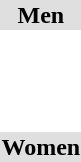<table>
<tr bgcolor="DFDFDF">
<td colspan="4" align="center"><strong>Men</strong></td>
</tr>
<tr>
<td><br></td>
<td></td>
<td></td>
<td></td>
</tr>
<tr>
<td><br></td>
<td></td>
<td></td>
<td></td>
</tr>
<tr>
<td><br></td>
<td></td>
<td></td>
<td></td>
</tr>
<tr bgcolor="DFDFDF">
<td colspan="4" align="center"><strong>Women</strong></td>
</tr>
<tr>
<td><br></td>
<td></td>
<td></td>
<td></td>
</tr>
<tr>
<td><br></td>
<td></td>
<td></td>
<td></td>
</tr>
<tr>
<td><br></td>
<td></td>
<td></td>
<td></td>
</tr>
</table>
